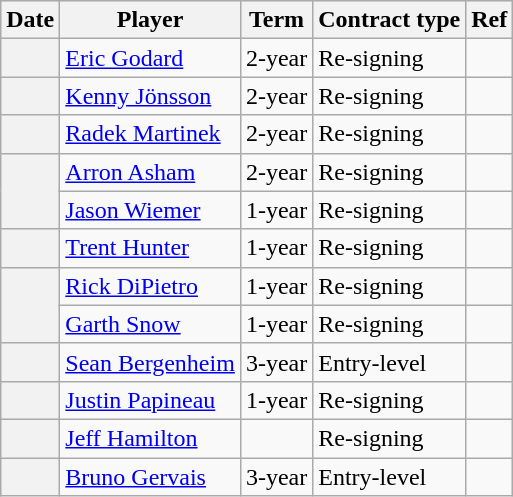<table class="wikitable plainrowheaders">
<tr style="background:#ddd; text-align:center;">
<th>Date</th>
<th>Player</th>
<th>Term</th>
<th>Contract type</th>
<th>Ref</th>
</tr>
<tr>
<th scope="row"></th>
<td><a href='#'>Eric Godard</a></td>
<td>2-year</td>
<td>Re-signing</td>
<td></td>
</tr>
<tr>
<th scope="row"></th>
<td><a href='#'>Kenny Jönsson</a></td>
<td>2-year</td>
<td>Re-signing</td>
<td></td>
</tr>
<tr>
<th scope="row"></th>
<td><a href='#'>Radek Martinek</a></td>
<td>2-year</td>
<td>Re-signing</td>
<td></td>
</tr>
<tr>
<th scope="row" rowspan=2></th>
<td><a href='#'>Arron Asham</a></td>
<td>2-year</td>
<td>Re-signing</td>
<td></td>
</tr>
<tr>
<td><a href='#'>Jason Wiemer</a></td>
<td>1-year</td>
<td>Re-signing</td>
<td></td>
</tr>
<tr>
<th scope="row"></th>
<td><a href='#'>Trent Hunter</a></td>
<td>1-year</td>
<td>Re-signing</td>
<td></td>
</tr>
<tr>
<th scope="row" rowspan=2></th>
<td><a href='#'>Rick DiPietro</a></td>
<td>1-year</td>
<td>Re-signing</td>
<td></td>
</tr>
<tr>
<td><a href='#'>Garth Snow</a></td>
<td>1-year</td>
<td>Re-signing</td>
<td></td>
</tr>
<tr>
<th scope="row"></th>
<td><a href='#'>Sean Bergenheim</a></td>
<td>3-year</td>
<td>Entry-level</td>
<td></td>
</tr>
<tr>
<th scope="row"></th>
<td><a href='#'>Justin Papineau</a></td>
<td>1-year</td>
<td>Re-signing</td>
<td></td>
</tr>
<tr>
<th scope="row"></th>
<td><a href='#'>Jeff Hamilton</a></td>
<td></td>
<td>Re-signing</td>
<td></td>
</tr>
<tr>
<th scope="row"></th>
<td><a href='#'>Bruno Gervais</a></td>
<td>3-year</td>
<td>Entry-level</td>
<td></td>
</tr>
</table>
